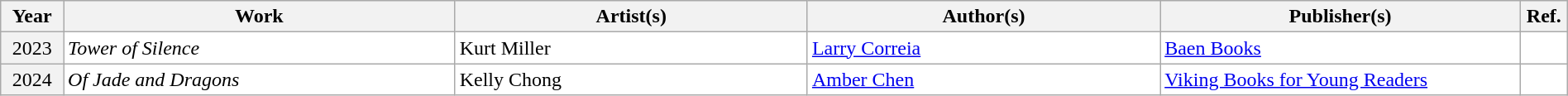<table class="sortable wikitable" width="100%" cellpadding="5" style="margin: 1em auto 1em auto">
<tr>
<th width="4%" scope="col">Year</th>
<th width="25%" scope="col">Work</th>
<th width="22.5%" scope="col" class="unsortable">Artist(s)</th>
<th width="22.5%" scope="col" class="unsortable">Author(s)</th>
<th width="23%" scope="col" class="unsortable">Publisher(s)</th>
<th width="3%" scope="col" class="unsortable">Ref.</th>
</tr>
<tr style="background:#FFFFFF;">
<th scope="row" align="center" rowspan="1" style="font-weight:normal;">2023</th>
<td><em>Tower of Silence</em></td>
<td>Kurt Miller</td>
<td><a href='#'>Larry Correia</a></td>
<td><a href='#'>Baen Books</a></td>
<td align="center"></td>
</tr>
<tr style="background:#FFFFFF;">
<th scope="row" align="center" rowspan="1" style="font-weight:normal;">2024</th>
<td><em>Of Jade and Dragons</em></td>
<td>Kelly Chong</td>
<td><a href='#'>Amber Chen</a></td>
<td><a href='#'>Viking Books for Young Readers</a></td>
<td align="center"></td>
</tr>
</table>
